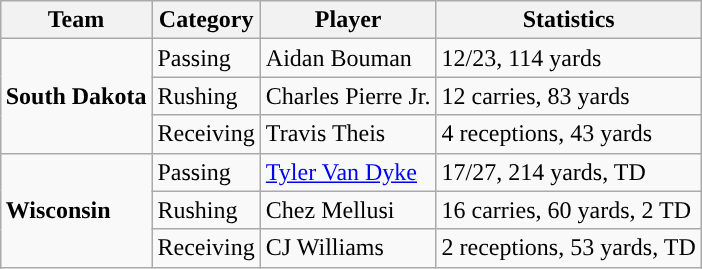<table class="wikitable" style="float: right;">
<tr>
<th>Team</th>
<th>Category</th>
<th>Player</th>
<th>Statistics</th>
</tr>
<tr>
<td rowspan=3><strong>South Dakota</strong></td>
<td>Passing</td>
<td>Aidan Bouman</td>
<td>12/23, 114 yards</td>
</tr>
<tr>
<td>Rushing</td>
<td>Charles Pierre Jr.</td>
<td>12 carries, 83 yards</td>
</tr>
<tr>
<td>Receiving</td>
<td>Travis Theis</td>
<td>4 receptions, 43 yards</td>
</tr>
<tr>
<td rowspan=3><strong>Wisconsin</strong></td>
<td>Passing</td>
<td><a href='#'>Tyler Van Dyke</a></td>
<td>17/27, 214 yards, TD</td>
</tr>
<tr>
<td>Rushing</td>
<td>Chez Mellusi</td>
<td>16 carries, 60 yards, 2 TD</td>
</tr>
<tr>
<td>Receiving</td>
<td>CJ Williams</td>
<td>2 receptions, 53 yards, TD</td>
</tr>
</table>
